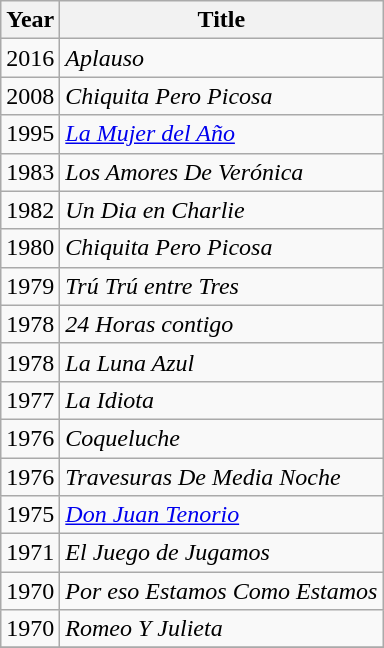<table class="wikitable">
<tr>
<th>Year</th>
<th>Title</th>
</tr>
<tr>
<td>2016</td>
<td><em>Aplauso</em></td>
</tr>
<tr>
<td>2008</td>
<td><em>Chiquita Pero Picosa</em></td>
</tr>
<tr>
<td>1995</td>
<td><em><a href='#'>La Mujer del Año</a></em></td>
</tr>
<tr>
<td>1983</td>
<td><em>Los Amores De Verónica</em></td>
</tr>
<tr>
<td>1982</td>
<td><em>Un Dia en Charlie</em></td>
</tr>
<tr>
<td>1980</td>
<td><em>Chiquita Pero Picosa</em></td>
</tr>
<tr>
<td>1979</td>
<td><em>Trú Trú entre Tres</em></td>
</tr>
<tr>
<td>1978</td>
<td><em>24 Horas contigo</em></td>
</tr>
<tr>
<td>1978</td>
<td><em>La Luna Azul</em></td>
</tr>
<tr>
<td>1977</td>
<td><em>La Idiota</em></td>
</tr>
<tr>
<td>1976</td>
<td><em>Coqueluche</em></td>
</tr>
<tr>
<td>1976</td>
<td><em>Travesuras De Media Noche</em></td>
</tr>
<tr>
<td>1975</td>
<td><em><a href='#'>Don Juan Tenorio</a></em></td>
</tr>
<tr>
<td>1971</td>
<td><em>El Juego de Jugamos</em></td>
</tr>
<tr>
<td>1970</td>
<td><em>Por eso Estamos Como Estamos</em></td>
</tr>
<tr>
<td>1970</td>
<td><em>Romeo Y Julieta</em></td>
</tr>
<tr>
</tr>
</table>
